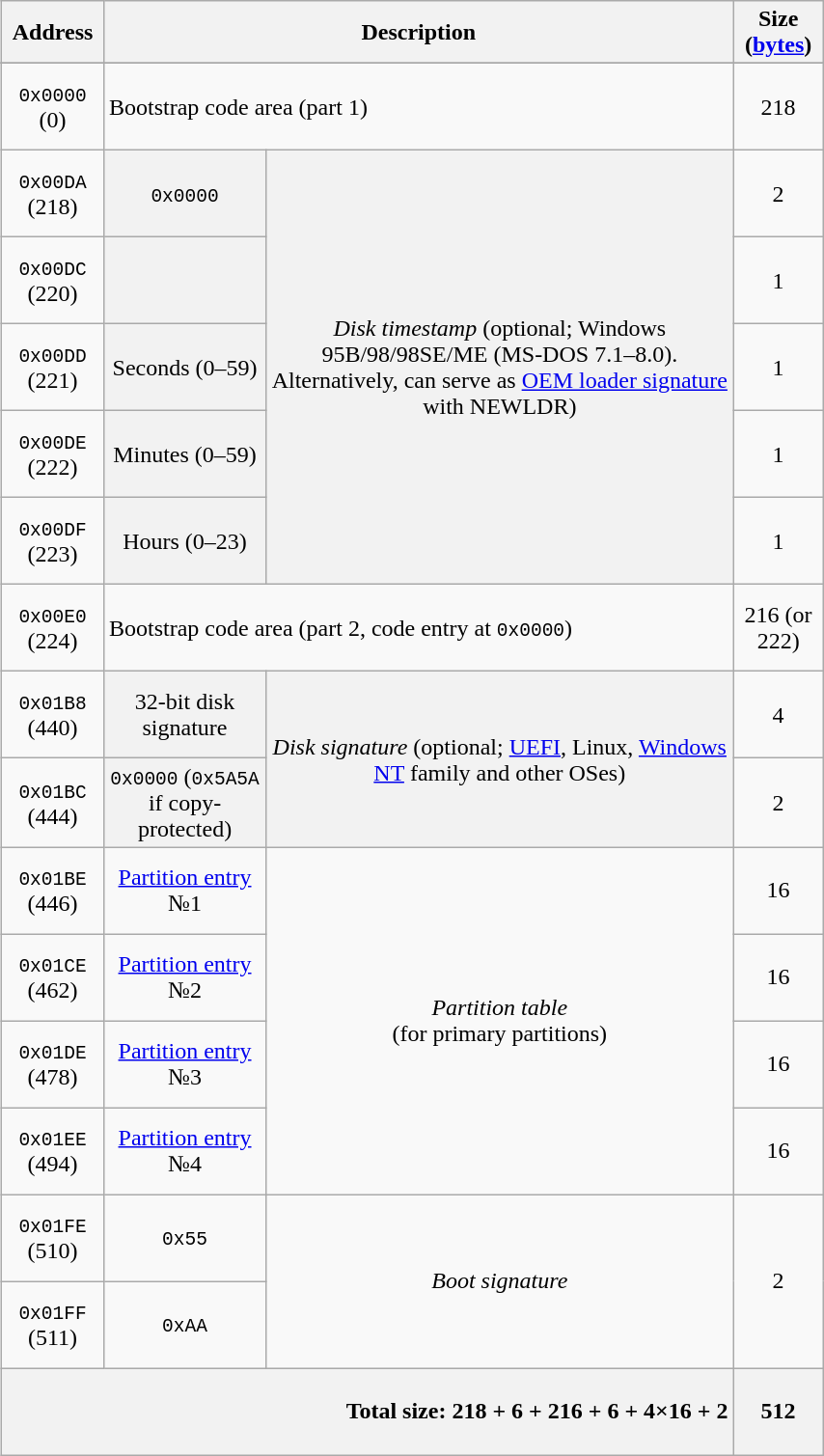<table class="wikitable" style="float:right; width:45%; margin:1em;">
<tr>
<th>Address</th>
<th style="vertical-align:middle" colspan="2">Description</th>
<th style="vertical-align:middle">Size<br>(<a href='#'>bytes</a>)</th>
</tr>
<tr>
</tr>
<tr style="height:60px">
<td style="text-align:center"><code>0x0000</code> (0)</td>
<td colspan="2">Bootstrap code area (part 1)</td>
<td style="text-align:center">218</td>
</tr>
<tr style="height:60px">
<td style="text-align:center"><code>0x00DA</code> (218)</td>
<td style="text-align:center; background:#F2F2F2"><code>0x0000</code></td>
<td rowspan="5" style="vertical-align:middle; text-align:center; background:#F2F2F2"><em>Disk timestamp</em> (optional; Windows 95B/98/98SE/ME (MS-DOS 7.1–8.0). Alternatively, can serve as <a href='#'>OEM loader signature</a> with NEWLDR)</td>
<td style="text-align:center">2</td>
</tr>
<tr style="height:60px">
<td style="text-align:center"><code>0x00DC</code> (220)</td>
<td style="text-align:center; background:#F2F2F2"> </td>
<td style="text-align:center">1</td>
</tr>
<tr style="height:60px">
<td style="text-align:center"><code>0x00DD</code> (221)</td>
<td style="text-align:center; background:#F2F2F2">Seconds (0–59)</td>
<td style="text-align:center">1</td>
</tr>
<tr style="height:60px">
<td style="text-align:center"><code>0x00DE</code> (222)</td>
<td style="text-align:center; background:#F2F2F2">Minutes (0–59)</td>
<td style="text-align:center">1</td>
</tr>
<tr style="height:60px">
<td style="text-align:center"><code>0x00DF</code> (223)</td>
<td style="text-align:center; background:#F2F2F2">Hours (0–23)</td>
<td style="text-align:center">1</td>
</tr>
<tr style="height:60px">
<td style="text-align:center"><code>0x00E0</code> (224)</td>
<td colspan="2">Bootstrap code area (part 2, code entry at <code>0x0000</code>)</td>
<td style="text-align:center">216 (or 222)</td>
</tr>
<tr style="height:60px">
<td style="text-align:center"><code>0x01B8</code> (440)</td>
<td style="text-align:center; background:#F2F2F2">32-bit disk signature</td>
<td rowspan="2" style="vertical-align:middle; text-align:center; background:#F2F2F2"><em>Disk signature</em> (optional; <a href='#'>UEFI</a>, Linux, <a href='#'>Windows NT</a> family and other OSes)</td>
<td style="text-align:center">4</td>
</tr>
<tr style="height:60px">
<td style="text-align:center"><code>0x01BC</code> (444)</td>
<td style="text-align:center; background:#F2F2F2"><code>0x0000</code> (<code>0x5A5A</code> if copy-protected)</td>
<td style="text-align:center">2</td>
</tr>
<tr style="height:60px">
<td style="text-align:center"><code>0x01BE</code> (446)</td>
<td style="text-align:center"><a href='#'>Partition entry</a> №1</td>
<td rowspan="4" style="vertical-align:middle; text-align:center"><em>Partition table</em><br>(for primary partitions)</td>
<td style="text-align:center">16</td>
</tr>
<tr style="height:60px">
<td style="text-align:center"><code>0x01CE</code> (462)</td>
<td style="text-align:center"><a href='#'>Partition entry</a> №2</td>
<td style="text-align:center">16</td>
</tr>
<tr style="height:60px">
<td style="text-align:center"><code>0x01DE</code> (478)</td>
<td style="text-align:center"><a href='#'>Partition entry</a> №3</td>
<td style="text-align:center">16</td>
</tr>
<tr style="height:60px">
<td style="text-align:center"><code>0x01EE</code> (494)</td>
<td style="text-align:center"><a href='#'>Partition entry</a> №4</td>
<td style="text-align:center">16</td>
</tr>
<tr style="height:60px">
<td style="text-align:center"><code>0x01FE</code> (510)</td>
<td style="text-align:center"><code>0x55</code></td>
<td rowspan="2" style="vertical-align:middle; text-align:center"><em>Boot signature</em></td>
<td rowspan="2" style="text-align:center">2</td>
</tr>
<tr style="height:60px">
<td style="text-align:center"><code>0x01FF</code> (511)</td>
<td style="text-align:center"><code>0xAA</code></td>
</tr>
<tr style="height:60px">
<th colspan="3" style="text-align:right;">Total size: 218 + 6 + 216 + 6 + 4×16 + 2</th>
<th style="text-align:center">512</th>
</tr>
</table>
